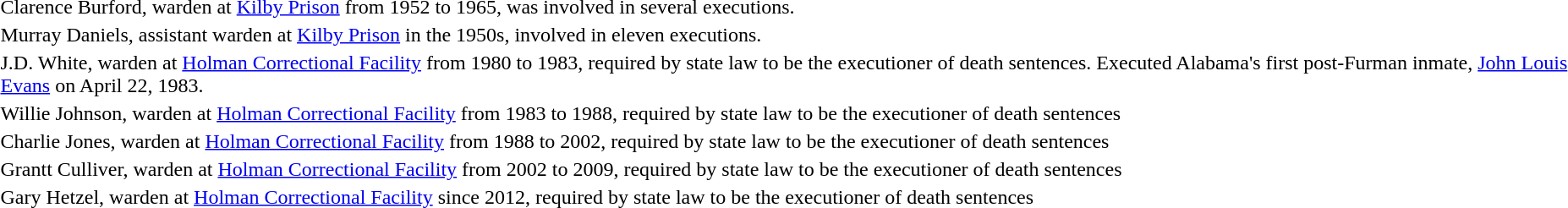<table>
<tr>
<td></td>
</tr>
<tr>
<td>Clarence Burford, warden at <a href='#'>Kilby Prison</a> from 1952 to 1965, was involved in several executions.</td>
</tr>
<tr>
<td>Murray Daniels, assistant warden at <a href='#'>Kilby Prison</a> in the 1950s, involved in eleven executions.</td>
</tr>
<tr>
<td>J.D. White, warden at <a href='#'>Holman Correctional Facility</a> from 1980 to 1983, required by state law to be the executioner of death sentences.  Executed Alabama's first post-Furman inmate, <a href='#'>John Louis Evans</a> on April 22, 1983.</td>
</tr>
<tr>
<td>Willie Johnson, warden at <a href='#'>Holman Correctional Facility</a> from 1983 to 1988, required by state law to be the executioner of death sentences</td>
<td></td>
</tr>
<tr>
<td>Charlie Jones, warden at <a href='#'>Holman Correctional Facility</a> from 1988 to 2002, required by state law to be the executioner of death sentences</td>
</tr>
<tr>
<td>Grantt Culliver, warden at <a href='#'>Holman Correctional Facility</a> from 2002 to 2009, required by state law to be the executioner of death sentences</td>
</tr>
<tr>
<td>Gary Hetzel, warden at <a href='#'>Holman Correctional Facility</a> since 2012, required by state law to be the executioner of death sentences</td>
</tr>
</table>
